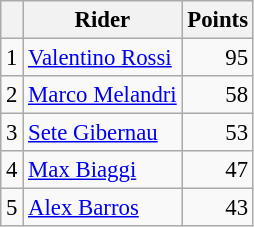<table class="wikitable" style="font-size: 95%;">
<tr>
<th></th>
<th>Rider</th>
<th>Points</th>
</tr>
<tr>
<td align=center>1</td>
<td> <a href='#'>Valentino Rossi</a></td>
<td align=right>95</td>
</tr>
<tr>
<td align=center>2</td>
<td> <a href='#'>Marco Melandri</a></td>
<td align=right>58</td>
</tr>
<tr>
<td align=center>3</td>
<td> <a href='#'>Sete Gibernau</a></td>
<td align=right>53</td>
</tr>
<tr>
<td align=center>4</td>
<td> <a href='#'>Max Biaggi</a></td>
<td align=right>47</td>
</tr>
<tr>
<td align=center>5</td>
<td> <a href='#'>Alex Barros</a></td>
<td align=right>43</td>
</tr>
</table>
